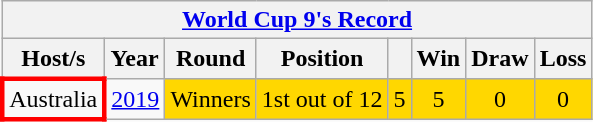<table class="wikitable" style="text-align: center;">
<tr>
<th colspan="9"><a href='#'>World Cup 9's Record</a></th>
</tr>
<tr>
<th>Host/s</th>
<th>Year</th>
<th>Round</th>
<th>Position</th>
<th></th>
<th>Win</th>
<th>Draw</th>
<th>Loss</th>
</tr>
<tr>
<td style="border: 3px solid red"> Australia</td>
<td><a href='#'>2019</a></td>
<td style="background:gold">Winners</td>
<td style="background:gold">1st out of 12</td>
<td style="background:gold">5</td>
<td style="background:gold">5</td>
<td style="background:gold">0</td>
<td style="background:gold">0</td>
</tr>
</table>
